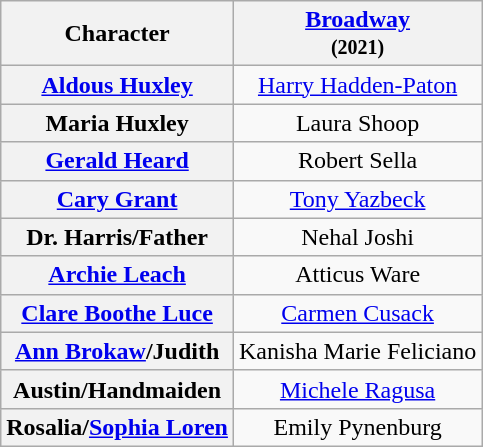<table class="wikitable" style="width:1000;">
<tr>
<th>Character</th>
<th><a href='#'>Broadway</a><br><small>(2021)</small></th>
</tr>
<tr>
<th><a href='#'>Aldous Huxley</a></th>
<td colspan=1 align=center><a href='#'>Harry Hadden-Paton</a></td>
</tr>
<tr>
<th>Maria Huxley</th>
<td colspan=1 align=center>Laura Shoop</td>
</tr>
<tr>
<th><a href='#'>Gerald Heard</a></th>
<td colspan=1 align=center>Robert Sella</td>
</tr>
<tr>
<th><a href='#'>Cary Grant</a></th>
<td colspan=1 align=center><a href='#'>Tony Yazbeck</a></td>
</tr>
<tr>
<th>Dr. Harris/Father</th>
<td colspan=1 align=center>Nehal Joshi</td>
</tr>
<tr>
<th><a href='#'>Archie Leach</a></th>
<td colspan=1 align=center>Atticus Ware</td>
</tr>
<tr>
<th><a href='#'>Clare Boothe Luce</a></th>
<td colspan=1 align=center><a href='#'>Carmen Cusack</a></td>
</tr>
<tr>
<th><a href='#'>Ann Brokaw</a>/Judith</th>
<td colspan=1 align=center>Kanisha Marie Feliciano</td>
</tr>
<tr>
<th>Austin/Handmaiden</th>
<td colspan=1 align=center><a href='#'>Michele Ragusa</a></td>
</tr>
<tr>
<th>Rosalia/<a href='#'>Sophia Loren</a></th>
<td colspan=1 align=center>Emily Pynenburg</td>
</tr>
</table>
